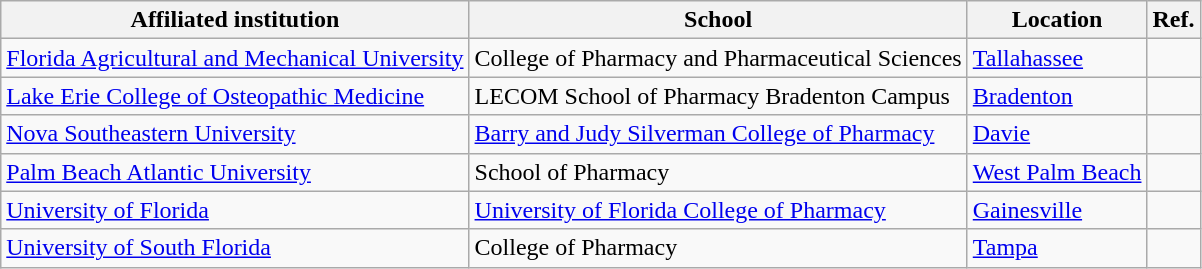<table class="wikitable sortable">
<tr>
<th>Affiliated institution</th>
<th>School</th>
<th>Location</th>
<th>Ref.</th>
</tr>
<tr>
<td><a href='#'>Florida Agricultural and Mechanical University</a></td>
<td>College of Pharmacy and Pharmaceutical Sciences</td>
<td><a href='#'>Tallahassee</a></td>
<td></td>
</tr>
<tr>
<td><a href='#'>Lake Erie College of Osteopathic Medicine</a></td>
<td>LECOM School of Pharmacy Bradenton Campus</td>
<td><a href='#'>Bradenton</a></td>
<td></td>
</tr>
<tr>
<td><a href='#'>Nova Southeastern University</a></td>
<td><a href='#'>Barry and Judy Silverman College of Pharmacy</a></td>
<td><a href='#'>Davie</a></td>
<td></td>
</tr>
<tr>
<td><a href='#'>Palm Beach Atlantic University</a></td>
<td>School of Pharmacy</td>
<td><a href='#'>West Palm Beach</a></td>
<td></td>
</tr>
<tr>
<td><a href='#'>University of Florida</a></td>
<td><a href='#'>University of Florida College of Pharmacy</a></td>
<td><a href='#'>Gainesville</a></td>
<td></td>
</tr>
<tr>
<td><a href='#'>University of South Florida</a></td>
<td>College of Pharmacy</td>
<td><a href='#'>Tampa</a></td>
<td></td>
</tr>
</table>
